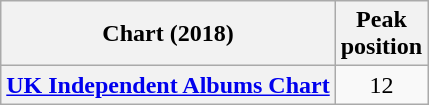<table class="wikitable sortable plainrowheaders" style="text-align:center">
<tr>
<th scope="col">Chart (2018)</th>
<th scope="col">Peak<br> position</th>
</tr>
<tr>
<th scope="row"><a href='#'>UK Independent Albums Chart</a></th>
<td>12</td>
</tr>
</table>
